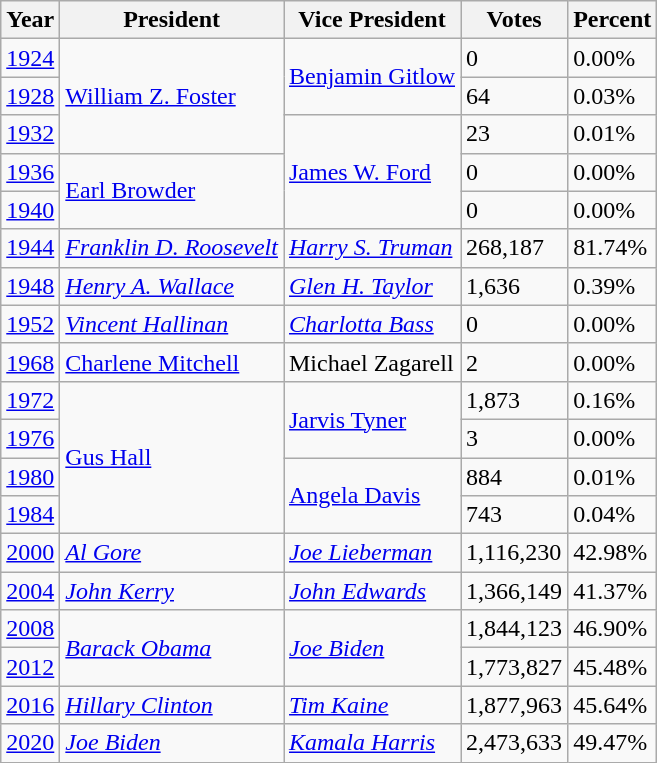<table class="wikitable">
<tr>
<th>Year</th>
<th>President</th>
<th>Vice President</th>
<th>Votes</th>
<th>Percent</th>
</tr>
<tr>
<td><a href='#'>1924</a></td>
<td rowspan="3"><a href='#'>William Z. Foster</a></td>
<td rowspan="2"><a href='#'>Benjamin Gitlow</a></td>
<td>0</td>
<td>0.00%</td>
</tr>
<tr>
<td><a href='#'>1928</a></td>
<td>64</td>
<td>0.03%</td>
</tr>
<tr>
<td><a href='#'>1932</a></td>
<td rowspan="3"><a href='#'>James W. Ford</a></td>
<td>23</td>
<td>0.01%</td>
</tr>
<tr>
<td><a href='#'>1936</a></td>
<td rowspan="2"><a href='#'>Earl Browder</a></td>
<td>0</td>
<td>0.00%</td>
</tr>
<tr>
<td><a href='#'>1940</a></td>
<td>0</td>
<td>0.00%</td>
</tr>
<tr>
<td><a href='#'>1944</a></td>
<td><em><a href='#'>Franklin D. Roosevelt</a></em></td>
<td><em><a href='#'>Harry S. Truman</a></em></td>
<td>268,187</td>
<td>81.74%</td>
</tr>
<tr>
<td><a href='#'>1948</a></td>
<td><em><a href='#'>Henry A. Wallace</a></em></td>
<td><em><a href='#'>Glen H. Taylor</a></em></td>
<td>1,636</td>
<td>0.39%</td>
</tr>
<tr>
<td><a href='#'>1952</a></td>
<td><em><a href='#'>Vincent Hallinan</a></em></td>
<td><em><a href='#'>Charlotta Bass</a></em></td>
<td>0</td>
<td>0.00%</td>
</tr>
<tr>
<td><a href='#'>1968</a></td>
<td><a href='#'>Charlene Mitchell</a></td>
<td>Michael Zagarell</td>
<td>2</td>
<td>0.00%</td>
</tr>
<tr>
<td><a href='#'>1972</a></td>
<td rowspan="4"><a href='#'>Gus Hall</a></td>
<td rowspan="2"><a href='#'>Jarvis Tyner</a></td>
<td>1,873</td>
<td>0.16%</td>
</tr>
<tr>
<td><a href='#'>1976</a></td>
<td>3</td>
<td>0.00%</td>
</tr>
<tr>
<td><a href='#'>1980</a></td>
<td rowspan="2"><a href='#'>Angela Davis</a></td>
<td>884</td>
<td>0.01%</td>
</tr>
<tr>
<td><a href='#'>1984</a></td>
<td>743</td>
<td>0.04%</td>
</tr>
<tr>
<td><a href='#'>2000</a></td>
<td><em><a href='#'>Al Gore</a></em></td>
<td><em><a href='#'>Joe Lieberman</a></em></td>
<td>1,116,230</td>
<td>42.98%</td>
</tr>
<tr>
<td><a href='#'>2004</a></td>
<td><em><a href='#'>John Kerry</a></em></td>
<td><em><a href='#'>John Edwards</a></em></td>
<td>1,366,149</td>
<td>41.37%</td>
</tr>
<tr>
<td><a href='#'>2008</a></td>
<td rowspan="2"><em><a href='#'>Barack Obama</a></em></td>
<td rowspan="2"><em><a href='#'>Joe Biden</a></em></td>
<td>1,844,123</td>
<td>46.90%</td>
</tr>
<tr>
<td><a href='#'>2012</a></td>
<td>1,773,827</td>
<td>45.48%</td>
</tr>
<tr>
<td><a href='#'>2016</a></td>
<td><em><a href='#'>Hillary Clinton</a></em></td>
<td><em><a href='#'>Tim Kaine</a></em></td>
<td>1,877,963</td>
<td>45.64%</td>
</tr>
<tr>
<td><a href='#'>2020</a></td>
<td><em><a href='#'>Joe Biden</a></em></td>
<td><em><a href='#'>Kamala Harris</a></em></td>
<td>2,473,633</td>
<td>49.47%</td>
</tr>
</table>
